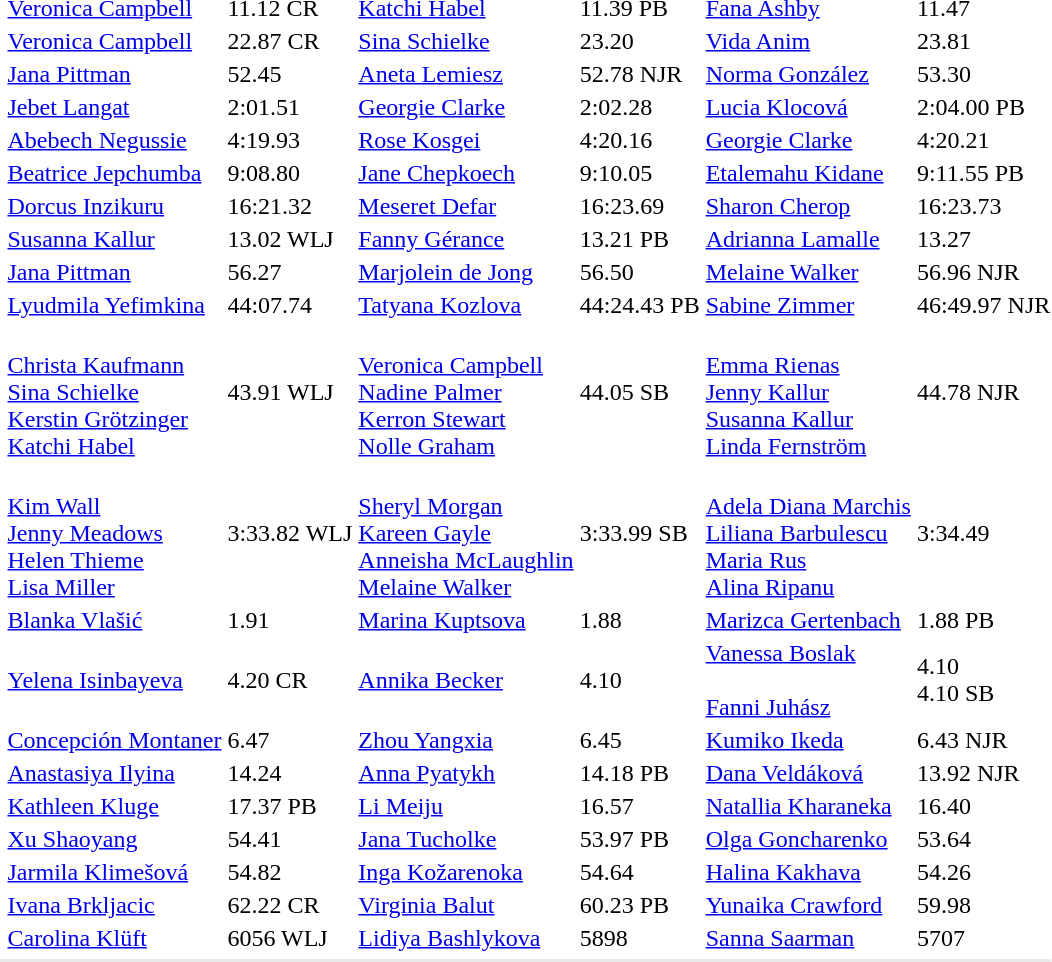<table>
<tr>
<td></td>
<td><a href='#'>Veronica Campbell</a><br></td>
<td>11.12 CR</td>
<td><a href='#'>Katchi Habel</a><br></td>
<td>11.39 PB</td>
<td><a href='#'>Fana Ashby</a><br></td>
<td>11.47</td>
</tr>
<tr>
<td></td>
<td><a href='#'>Veronica Campbell</a><br></td>
<td>22.87 CR</td>
<td><a href='#'>Sina Schielke</a><br></td>
<td>23.20</td>
<td><a href='#'>Vida Anim</a><br></td>
<td>23.81</td>
</tr>
<tr>
<td></td>
<td><a href='#'>Jana Pittman</a><br></td>
<td>52.45</td>
<td><a href='#'>Aneta Lemiesz</a><br></td>
<td>52.78 NJR</td>
<td><a href='#'>Norma González</a><br></td>
<td>53.30</td>
</tr>
<tr>
<td></td>
<td><a href='#'>Jebet Langat</a><br></td>
<td>2:01.51</td>
<td><a href='#'>Georgie Clarke</a><br></td>
<td>2:02.28</td>
<td><a href='#'>Lucia Klocová</a><br></td>
<td>2:04.00 PB</td>
</tr>
<tr>
<td></td>
<td><a href='#'>Abebech Negussie</a><br></td>
<td>4:19.93</td>
<td><a href='#'>Rose Kosgei</a><br></td>
<td>4:20.16</td>
<td><a href='#'>Georgie Clarke</a><br></td>
<td>4:20.21</td>
</tr>
<tr>
<td></td>
<td><a href='#'>Beatrice Jepchumba</a><br></td>
<td>9:08.80</td>
<td><a href='#'>Jane Chepkoech</a><br></td>
<td>9:10.05</td>
<td><a href='#'>Etalemahu Kidane</a><br></td>
<td>9:11.55 PB</td>
</tr>
<tr>
<td></td>
<td><a href='#'>Dorcus Inzikuru</a><br></td>
<td>16:21.32</td>
<td><a href='#'>Meseret Defar</a><br></td>
<td>16:23.69</td>
<td><a href='#'>Sharon Cherop</a><br></td>
<td>16:23.73</td>
</tr>
<tr>
<td></td>
<td><a href='#'>Susanna Kallur</a><br></td>
<td>13.02 WLJ</td>
<td><a href='#'>Fanny Gérance</a><br></td>
<td>13.21 PB</td>
<td><a href='#'>Adrianna Lamalle</a><br></td>
<td>13.27</td>
</tr>
<tr>
<td></td>
<td><a href='#'>Jana Pittman</a><br></td>
<td>56.27</td>
<td><a href='#'>Marjolein de Jong</a><br></td>
<td>56.50</td>
<td><a href='#'>Melaine Walker</a><br></td>
<td>56.96 NJR</td>
</tr>
<tr>
<td></td>
<td><a href='#'>Lyudmila Yefimkina</a><br></td>
<td>44:07.74</td>
<td><a href='#'>Tatyana Kozlova</a><br></td>
<td>44:24.43 PB</td>
<td><a href='#'>Sabine Zimmer</a><br></td>
<td>46:49.97 NJR</td>
</tr>
<tr>
<td></td>
<td><br><a href='#'>Christa Kaufmann</a><br><a href='#'>Sina Schielke</a><br><a href='#'>Kerstin Grötzinger</a><br><a href='#'>Katchi Habel</a></td>
<td>43.91 WLJ</td>
<td><br><a href='#'>Veronica Campbell</a><br><a href='#'>Nadine Palmer</a><br><a href='#'>Kerron Stewart</a><br><a href='#'>Nolle Graham</a></td>
<td>44.05 SB</td>
<td><br><a href='#'>Emma Rienas</a><br><a href='#'>Jenny Kallur</a><br><a href='#'>Susanna Kallur</a><br><a href='#'>Linda Fernström</a></td>
<td>44.78 NJR</td>
</tr>
<tr>
<td></td>
<td><br><a href='#'>Kim Wall</a><br><a href='#'>Jenny Meadows</a><br><a href='#'>Helen Thieme</a><br><a href='#'>Lisa Miller</a></td>
<td>3:33.82 WLJ</td>
<td><br><a href='#'>Sheryl Morgan</a><br><a href='#'>Kareen Gayle</a><br><a href='#'>Anneisha McLaughlin</a><br><a href='#'>Melaine Walker</a></td>
<td>3:33.99 SB</td>
<td><br><a href='#'>Adela Diana Marchis</a><br><a href='#'>Liliana Barbulescu</a><br><a href='#'>Maria Rus</a><br><a href='#'>Alina Ripanu</a></td>
<td>3:34.49</td>
</tr>
<tr>
<td></td>
<td><a href='#'>Blanka Vlašić</a><br></td>
<td>1.91</td>
<td><a href='#'>Marina Kuptsova</a><br></td>
<td>1.88</td>
<td><a href='#'>Marizca Gertenbach</a><br></td>
<td>1.88 PB</td>
</tr>
<tr>
<td></td>
<td><a href='#'>Yelena Isinbayeva</a><br></td>
<td>4.20 CR</td>
<td><a href='#'>Annika Becker</a><br></td>
<td>4.10</td>
<td><a href='#'>Vanessa Boslak</a><br><br><a href='#'>Fanni Juhász</a><br></td>
<td>4.10<br>4.10 SB</td>
</tr>
<tr>
<td></td>
<td><a href='#'>Concepción Montaner</a><br></td>
<td>6.47</td>
<td><a href='#'>Zhou Yangxia</a><br></td>
<td>6.45</td>
<td><a href='#'>Kumiko Ikeda</a><br></td>
<td>6.43 NJR</td>
</tr>
<tr>
<td></td>
<td><a href='#'>Anastasiya Ilyina</a><br></td>
<td>14.24</td>
<td><a href='#'>Anna Pyatykh</a><br></td>
<td>14.18 PB</td>
<td><a href='#'>Dana Veldáková</a><br></td>
<td>13.92 NJR</td>
</tr>
<tr>
<td></td>
<td><a href='#'>Kathleen Kluge</a><br></td>
<td>17.37 PB</td>
<td><a href='#'>Li Meiju</a><br></td>
<td>16.57</td>
<td><a href='#'>Natallia Kharaneka</a><br></td>
<td>16.40</td>
</tr>
<tr>
<td></td>
<td><a href='#'>Xu Shaoyang</a><br></td>
<td>54.41</td>
<td><a href='#'>Jana Tucholke</a><br></td>
<td>53.97 PB</td>
<td><a href='#'>Olga Goncharenko</a><br></td>
<td>53.64</td>
</tr>
<tr>
<td></td>
<td><a href='#'>Jarmila Klimešová</a><br></td>
<td>54.82</td>
<td><a href='#'>Inga Kožarenoka</a><br></td>
<td>54.64</td>
<td><a href='#'>Halina Kakhava</a><br></td>
<td>54.26</td>
</tr>
<tr>
<td></td>
<td><a href='#'>Ivana Brkljacic</a><br></td>
<td>62.22 CR</td>
<td><a href='#'>Virginia Balut</a><br></td>
<td>60.23 PB</td>
<td><a href='#'>Yunaika Crawford</a><br></td>
<td>59.98</td>
</tr>
<tr>
<td></td>
<td><a href='#'>Carolina Klüft</a><br></td>
<td>6056 WLJ</td>
<td><a href='#'>Lidiya Bashlykova</a><br></td>
<td>5898</td>
<td><a href='#'>Sanna Saarman</a><br></td>
<td>5707</td>
</tr>
<tr>
</tr>
<tr bgcolor= e8e8e8>
<td colspan=7></td>
</tr>
</table>
